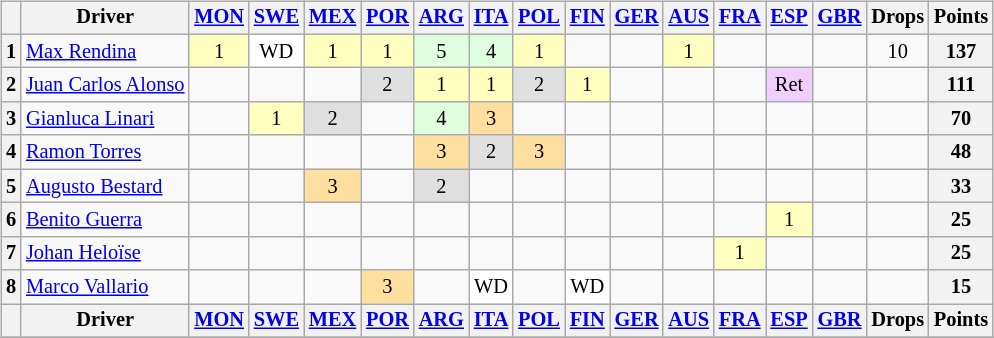<table>
<tr>
<td><br><table class="wikitable" style="font-size: 85%; text-align: center;">
<tr valign="top">
<th valign="middle"></th>
<th valign="middle">Driver</th>
<th><a href='#'>MON</a><br></th>
<th><a href='#'>SWE</a><br></th>
<th><a href='#'>MEX</a><br></th>
<th><a href='#'>POR</a><br></th>
<th><a href='#'>ARG</a><br></th>
<th><a href='#'>ITA</a><br></th>
<th><a href='#'>POL</a><br></th>
<th><a href='#'>FIN</a><br></th>
<th><a href='#'>GER</a><br></th>
<th><a href='#'>AUS</a><br></th>
<th><a href='#'>FRA</a><br></th>
<th><a href='#'>ESP</a><br></th>
<th><a href='#'>GBR</a><br></th>
<th valign="middle">Drops</th>
<th valign="middle">Points</th>
</tr>
<tr>
<th>1</th>
<td align="left"> <a href='#'>Max Rendina</a></td>
<td style="background:#ffffbf;">1</td>
<td style="background:#ffffff;">WD</td>
<td style="background:#ffffbf;">1</td>
<td style="background:#ffffbf;">1</td>
<td style="background:#dfffdf;">5</td>
<td style="background:#dfffdf;">4</td>
<td style="background:#ffffbf;">1</td>
<td></td>
<td></td>
<td style="background:#ffffbf;">1</td>
<td></td>
<td></td>
<td></td>
<td>10</td>
<th align="right">137</th>
</tr>
<tr>
<th>2</th>
<td align="left"> <a href='#'>Juan Carlos Alonso</a></td>
<td></td>
<td></td>
<td></td>
<td style="background:#dfdfdf;">2</td>
<td style="background:#ffffbf;">1</td>
<td style="background:#ffffbf;">1</td>
<td style="background:#dfdfdf;">2</td>
<td style="background:#ffffbf;">1</td>
<td></td>
<td></td>
<td></td>
<td style="background:#efcfff;">Ret</td>
<td></td>
<td></td>
<th align="right">111</th>
</tr>
<tr>
<th>3</th>
<td align="left"> <a href='#'>Gianluca Linari</a></td>
<td></td>
<td style="background:#ffffbf;">1</td>
<td style="background:#dfdfdf;">2</td>
<td></td>
<td style="background:#dfffdf;">4</td>
<td style="background:#ffdf9f;">3</td>
<td></td>
<td></td>
<td></td>
<td></td>
<td></td>
<td></td>
<td></td>
<td></td>
<th align="right">70</th>
</tr>
<tr>
<th>4</th>
<td align="left"> <a href='#'>Ramon Torres</a></td>
<td></td>
<td></td>
<td></td>
<td></td>
<td style="background:#ffdf9f;">3</td>
<td style="background:#dfdfdf;">2</td>
<td style="background:#ffdf9f;">3</td>
<td></td>
<td></td>
<td></td>
<td></td>
<td></td>
<td></td>
<td></td>
<th align="right">48</th>
</tr>
<tr>
<th>5</th>
<td align="left"> <a href='#'>Augusto Bestard</a></td>
<td></td>
<td></td>
<td style="background:#ffdf9f;">3</td>
<td></td>
<td style="background:#dfdfdf;">2</td>
<td></td>
<td></td>
<td></td>
<td></td>
<td></td>
<td></td>
<td></td>
<td></td>
<td></td>
<th align="right">33</th>
</tr>
<tr>
<th>6</th>
<td align="left"> <a href='#'>Benito Guerra</a></td>
<td></td>
<td></td>
<td></td>
<td></td>
<td></td>
<td></td>
<td></td>
<td></td>
<td></td>
<td></td>
<td></td>
<td style="background:#ffffbf;">1</td>
<td></td>
<td></td>
<th align="right">25</th>
</tr>
<tr>
<th>7</th>
<td align="left"> <a href='#'>Johan Heloïse</a></td>
<td></td>
<td></td>
<td></td>
<td></td>
<td></td>
<td></td>
<td></td>
<td></td>
<td></td>
<td></td>
<td style="background:#ffffbf;">1</td>
<td></td>
<td></td>
<td></td>
<th align="right">25</th>
</tr>
<tr>
<th>8</th>
<td align="left"> <a href='#'>Marco Vallario</a></td>
<td></td>
<td></td>
<td></td>
<td style="background:#ffdf9f;">3</td>
<td></td>
<td style="background:#ffffff;">WD</td>
<td></td>
<td style="background:#ffffff;">WD</td>
<td></td>
<td></td>
<td></td>
<td></td>
<td></td>
<td></td>
<th align="right">15</th>
</tr>
<tr valign="top">
<th valign="middle"></th>
<th valign="middle">Driver</th>
<th><a href='#'>MON</a><br></th>
<th><a href='#'>SWE</a><br></th>
<th><a href='#'>MEX</a><br></th>
<th><a href='#'>POR</a><br></th>
<th><a href='#'>ARG</a><br></th>
<th><a href='#'>ITA</a><br></th>
<th><a href='#'>POL</a><br></th>
<th><a href='#'>FIN</a><br></th>
<th><a href='#'>GER</a><br></th>
<th><a href='#'>AUS</a><br></th>
<th><a href='#'>FRA</a><br></th>
<th><a href='#'>ESP</a><br></th>
<th><a href='#'>GBR</a><br></th>
<th valign="middle">Drops</th>
<th valign="middle">Points</th>
</tr>
<tr>
</tr>
</table>
</td>
<td valign="top"><br></td>
</tr>
</table>
